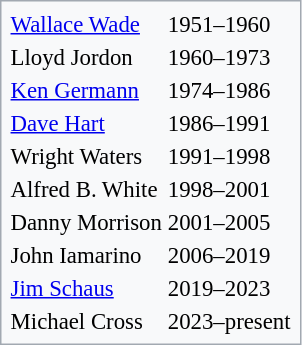<table class="floatright" style="font-size: 95%; border: 1px solid #a2a9b1; color: black; padding: 0.2em; background-color: #f8f9fa;">
<tr>
<td><a href='#'>Wallace Wade</a></td>
<td>1951–1960</td>
</tr>
<tr>
<td>Lloyd Jordon</td>
<td>1960–1973</td>
</tr>
<tr>
<td><a href='#'>Ken Germann</a></td>
<td>1974–1986</td>
</tr>
<tr>
<td><a href='#'>Dave Hart</a></td>
<td>1986–1991</td>
</tr>
<tr>
<td>Wright Waters</td>
<td>1991–1998</td>
</tr>
<tr>
<td>Alfred B. White</td>
<td>1998–2001</td>
</tr>
<tr>
<td>Danny Morrison</td>
<td>2001–2005</td>
</tr>
<tr>
<td>John Iamarino</td>
<td>2006–2019</td>
</tr>
<tr>
<td><a href='#'>Jim Schaus</a></td>
<td>2019–2023</td>
</tr>
<tr>
<td>Michael Cross</td>
<td>2023–present</td>
</tr>
</table>
